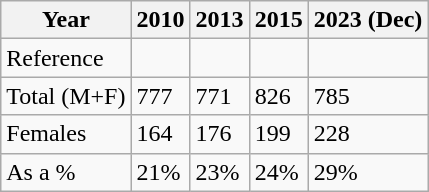<table class="wikitable">
<tr>
<th>Year</th>
<th>2010</th>
<th>2013</th>
<th>2015</th>
<th>2023 (Dec)</th>
</tr>
<tr>
<td>Reference</td>
<td></td>
<td></td>
<td></td>
<td></td>
</tr>
<tr>
<td>Total (M+F)</td>
<td>777</td>
<td>771</td>
<td>826</td>
<td>785</td>
</tr>
<tr>
<td>Females</td>
<td>164</td>
<td>176</td>
<td>199</td>
<td>228</td>
</tr>
<tr>
<td>As a %</td>
<td>21%</td>
<td>23%</td>
<td>24%</td>
<td>29%</td>
</tr>
</table>
